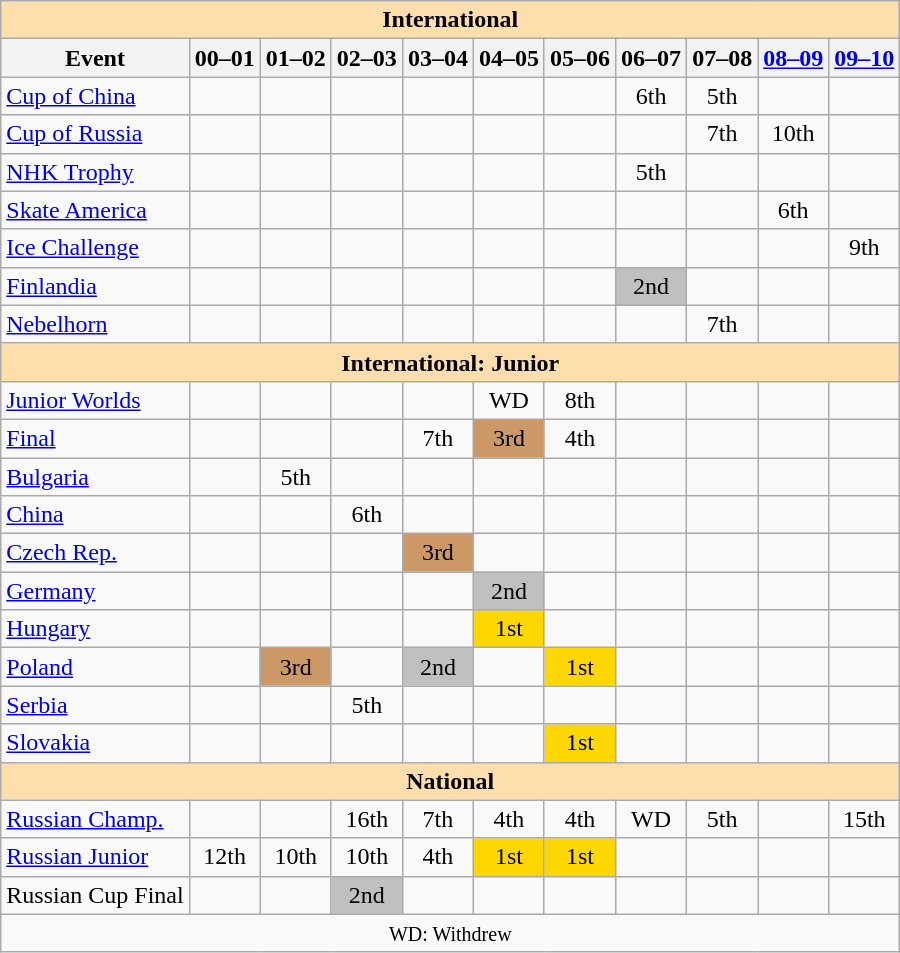<table class="wikitable" style="text-align:center">
<tr>
<th style="background-color: #ffdead; " colspan=11 align=center>International</th>
</tr>
<tr>
<th>Event</th>
<th>00–01</th>
<th>01–02</th>
<th>02–03</th>
<th>03–04</th>
<th>04–05</th>
<th>05–06</th>
<th>06–07</th>
<th>07–08</th>
<th><a href='#'>08–09</a></th>
<th><a href='#'>09–10</a></th>
</tr>
<tr>
<td align=left> <a href='#'>Cup of China</a></td>
<td></td>
<td></td>
<td></td>
<td></td>
<td></td>
<td></td>
<td>6th</td>
<td>5th</td>
<td></td>
<td></td>
</tr>
<tr>
<td align=left> <a href='#'>Cup of Russia</a></td>
<td></td>
<td></td>
<td></td>
<td></td>
<td></td>
<td></td>
<td></td>
<td>7th</td>
<td>10th</td>
<td></td>
</tr>
<tr>
<td align=left> <a href='#'>NHK Trophy</a></td>
<td></td>
<td></td>
<td></td>
<td></td>
<td></td>
<td></td>
<td>5th</td>
<td></td>
<td></td>
<td></td>
</tr>
<tr>
<td align=left> <a href='#'>Skate America</a></td>
<td></td>
<td></td>
<td></td>
<td></td>
<td></td>
<td></td>
<td></td>
<td></td>
<td>6th</td>
<td></td>
</tr>
<tr>
<td align=left><a href='#'>Ice Challenge</a></td>
<td></td>
<td></td>
<td></td>
<td></td>
<td></td>
<td></td>
<td></td>
<td></td>
<td></td>
<td>9th</td>
</tr>
<tr>
<td align=left><a href='#'>Finlandia</a></td>
<td></td>
<td></td>
<td></td>
<td></td>
<td></td>
<td></td>
<td bgcolor=silver>2nd</td>
<td></td>
<td></td>
<td></td>
</tr>
<tr>
<td align=left><a href='#'>Nebelhorn</a></td>
<td></td>
<td></td>
<td></td>
<td></td>
<td></td>
<td></td>
<td></td>
<td>7th</td>
<td></td>
<td></td>
</tr>
<tr>
<th style="background-color: #ffdead; " colspan=11 align=center>International: Junior</th>
</tr>
<tr>
<td align=left><a href='#'>Junior Worlds</a></td>
<td></td>
<td></td>
<td></td>
<td></td>
<td>WD</td>
<td>8th</td>
<td></td>
<td></td>
<td></td>
<td></td>
</tr>
<tr>
<td align=left> <a href='#'>Final</a></td>
<td></td>
<td></td>
<td></td>
<td>7th</td>
<td bgcolor=cc9966>3rd</td>
<td>4th</td>
<td></td>
<td></td>
<td></td>
<td></td>
</tr>
<tr>
<td align=left> <a href='#'>Bulgaria</a></td>
<td></td>
<td>5th</td>
<td></td>
<td></td>
<td></td>
<td></td>
<td></td>
<td></td>
<td></td>
<td></td>
</tr>
<tr>
<td align=left> <a href='#'>China</a></td>
<td></td>
<td></td>
<td>6th</td>
<td></td>
<td></td>
<td></td>
<td></td>
<td></td>
<td></td>
<td></td>
</tr>
<tr>
<td align=left> <a href='#'>Czech Rep.</a></td>
<td></td>
<td></td>
<td></td>
<td bgcolor=cc9966>3rd</td>
<td></td>
<td></td>
<td></td>
<td></td>
<td></td>
<td></td>
</tr>
<tr>
<td align=left> <a href='#'>Germany</a></td>
<td></td>
<td></td>
<td></td>
<td></td>
<td bgcolor=silver>2nd</td>
<td></td>
<td></td>
<td></td>
<td></td>
<td></td>
</tr>
<tr>
<td align=left> <a href='#'>Hungary</a></td>
<td></td>
<td></td>
<td></td>
<td></td>
<td bgcolor=gold>1st</td>
<td></td>
<td></td>
<td></td>
<td></td>
<td></td>
</tr>
<tr>
<td align=left> <a href='#'>Poland</a></td>
<td></td>
<td bgcolor=cc9966>3rd</td>
<td></td>
<td bgcolor=silver>2nd</td>
<td></td>
<td bgcolor=gold>1st</td>
<td></td>
<td></td>
<td></td>
<td></td>
</tr>
<tr>
<td align=left> <a href='#'>Serbia</a></td>
<td></td>
<td></td>
<td>5th</td>
<td></td>
<td></td>
<td></td>
<td></td>
<td></td>
<td></td>
<td></td>
</tr>
<tr>
<td align=left> <a href='#'>Slovakia</a></td>
<td></td>
<td></td>
<td></td>
<td></td>
<td></td>
<td bgcolor=gold>1st</td>
<td></td>
<td></td>
<td></td>
<td></td>
</tr>
<tr>
<th style="background-color: #ffdead; " colspan=11 align=center>National</th>
</tr>
<tr>
<td align=left><a href='#'>Russian Champ.</a></td>
<td></td>
<td></td>
<td>16th</td>
<td>7th</td>
<td>4th</td>
<td>4th</td>
<td>WD</td>
<td>5th</td>
<td></td>
<td>15th</td>
</tr>
<tr>
<td align=left><a href='#'>Russian Junior</a></td>
<td>12th</td>
<td>10th</td>
<td>10th</td>
<td>4th</td>
<td bgcolor=gold>1st</td>
<td bgcolor=gold>1st</td>
<td></td>
<td></td>
<td></td>
<td></td>
</tr>
<tr>
<td align=left>Russian Cup Final</td>
<td></td>
<td></td>
<td bgcolor=silver>2nd</td>
<td></td>
<td></td>
<td></td>
<td></td>
<td></td>
<td></td>
<td></td>
</tr>
<tr>
<td colspan=11 align=center><small> WD: Withdrew </small></td>
</tr>
</table>
